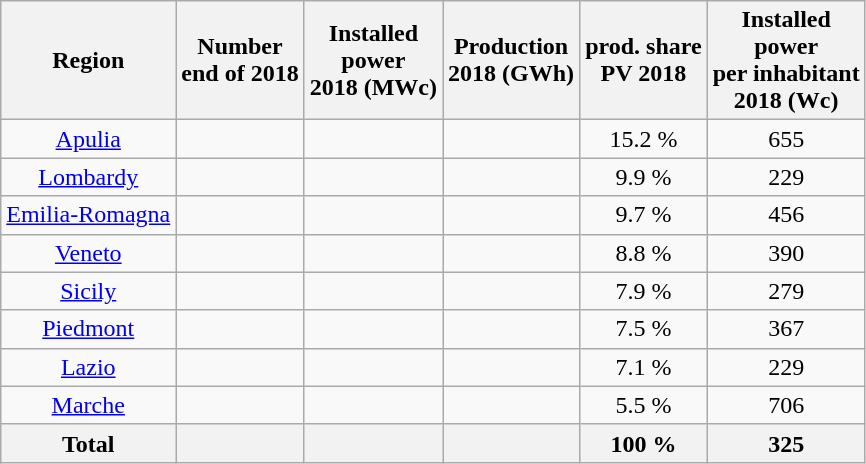<table class="wikitable sortable" style="text-align:center">
<tr>
<th>Region</th>
<th>Number<br>end of 2018</th>
<th>Installed<br>power<br>2018 (MWc)</th>
<th>Production<br>2018 (GWh)</th>
<th>prod. share<br>PV 2018</th>
<th>Installed<br>power<br>per inhabitant<br>2018 (Wc)</th>
</tr>
<tr>
<td><a href='#'>Apulia</a></td>
<td></td>
<td></td>
<td></td>
<td>15.2 %</td>
<td>655</td>
</tr>
<tr>
<td><a href='#'>Lombardy</a></td>
<td></td>
<td></td>
<td></td>
<td>9.9 %</td>
<td>229</td>
</tr>
<tr>
<td><a href='#'>Emilia-Romagna</a></td>
<td></td>
<td></td>
<td></td>
<td>9.7 %</td>
<td>456</td>
</tr>
<tr>
<td><a href='#'>Veneto</a></td>
<td></td>
<td></td>
<td></td>
<td>8.8 %</td>
<td>390</td>
</tr>
<tr>
<td><a href='#'>Sicily</a></td>
<td></td>
<td></td>
<td></td>
<td>7.9 %</td>
<td>279</td>
</tr>
<tr>
<td><a href='#'>Piedmont</a></td>
<td></td>
<td></td>
<td></td>
<td>7.5 %</td>
<td>367</td>
</tr>
<tr>
<td><a href='#'>Lazio</a></td>
<td></td>
<td></td>
<td></td>
<td>7.1 %</td>
<td>229</td>
</tr>
<tr>
<td><a href='#'>Marche</a></td>
<td></td>
<td></td>
<td></td>
<td>5.5 %</td>
<td>706</td>
</tr>
<tr class="sortbottom">
<th><strong>Total</strong></th>
<th><strong></strong></th>
<th><strong></strong></th>
<th><strong></strong></th>
<th><strong>100 %</strong></th>
<th><strong>325</strong></th>
</tr>
</table>
